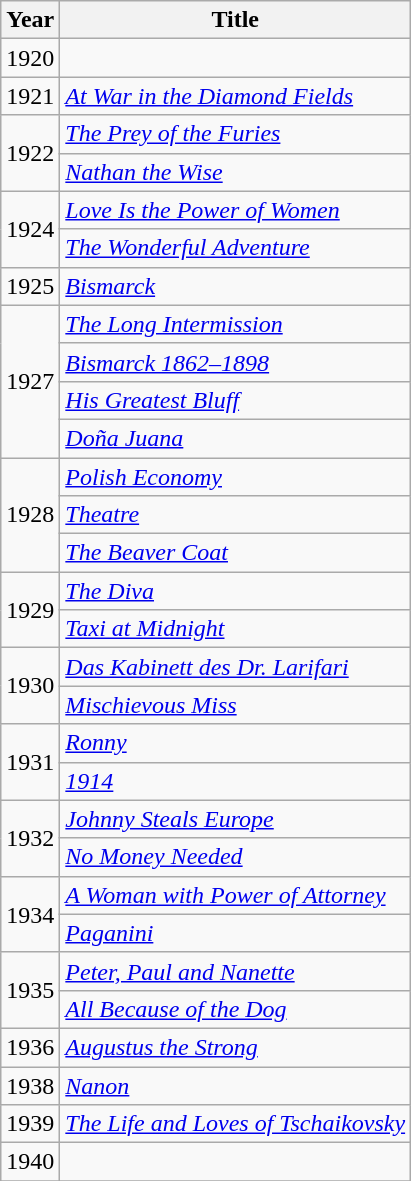<table class="wikitable">
<tr>
<th>Year</th>
<th>Title</th>
</tr>
<tr>
<td>1920</td>
<td><em></em></td>
</tr>
<tr>
<td>1921</td>
<td><em><a href='#'>At War in the Diamond Fields</a></em></td>
</tr>
<tr>
<td rowspan=2>1922</td>
<td><em><a href='#'>The Prey of the Furies</a></em></td>
</tr>
<tr>
<td><em><a href='#'>Nathan the Wise</a></em></td>
</tr>
<tr>
<td rowspan=2>1924</td>
<td><em><a href='#'>Love Is the Power of Women</a></em></td>
</tr>
<tr>
<td><em><a href='#'>The Wonderful Adventure</a></em></td>
</tr>
<tr>
<td>1925</td>
<td><em><a href='#'>Bismarck</a></em></td>
</tr>
<tr>
<td rowspan=4>1927</td>
<td><em><a href='#'>The Long Intermission</a></em></td>
</tr>
<tr>
<td><em><a href='#'>Bismarck 1862–1898</a></em></td>
</tr>
<tr>
<td><em><a href='#'>His Greatest Bluff</a></em></td>
</tr>
<tr>
<td><em><a href='#'>Doña Juana</a></em></td>
</tr>
<tr>
<td rowspan=3>1928</td>
<td><em><a href='#'>Polish Economy</a></em></td>
</tr>
<tr>
<td><em><a href='#'>Theatre</a></em></td>
</tr>
<tr>
<td><em><a href='#'>The Beaver Coat</a></em></td>
</tr>
<tr>
<td rowspan=2>1929</td>
<td><em><a href='#'>The Diva</a></em></td>
</tr>
<tr>
<td><em><a href='#'>Taxi at Midnight</a></em></td>
</tr>
<tr>
<td rowspan=2>1930</td>
<td><em><a href='#'>Das Kabinett des Dr. Larifari</a></em></td>
</tr>
<tr>
<td><em><a href='#'>Mischievous Miss</a></em></td>
</tr>
<tr>
<td rowspan=2>1931</td>
<td><em><a href='#'>Ronny</a></em></td>
</tr>
<tr>
<td><em><a href='#'>1914</a></em></td>
</tr>
<tr>
<td rowspan=2>1932</td>
<td><em><a href='#'>Johnny Steals Europe</a></em></td>
</tr>
<tr>
<td><em><a href='#'>No Money Needed</a></em></td>
</tr>
<tr>
<td rowspan=2>1934</td>
<td><em><a href='#'>A Woman with Power of Attorney</a></em></td>
</tr>
<tr>
<td><em><a href='#'>Paganini</a></em></td>
</tr>
<tr>
<td rowspan=2>1935</td>
<td><em><a href='#'>Peter, Paul and Nanette</a></em></td>
</tr>
<tr>
<td><em><a href='#'>All Because of the Dog</a></em></td>
</tr>
<tr>
<td>1936</td>
<td><em><a href='#'>Augustus the Strong</a></em></td>
</tr>
<tr>
<td>1938</td>
<td><em><a href='#'>Nanon</a></em></td>
</tr>
<tr>
<td>1939</td>
<td><em><a href='#'>The Life and Loves of Tschaikovsky</a></em></td>
</tr>
<tr>
<td>1940</td>
<td><em></em></td>
</tr>
<tr>
</tr>
</table>
